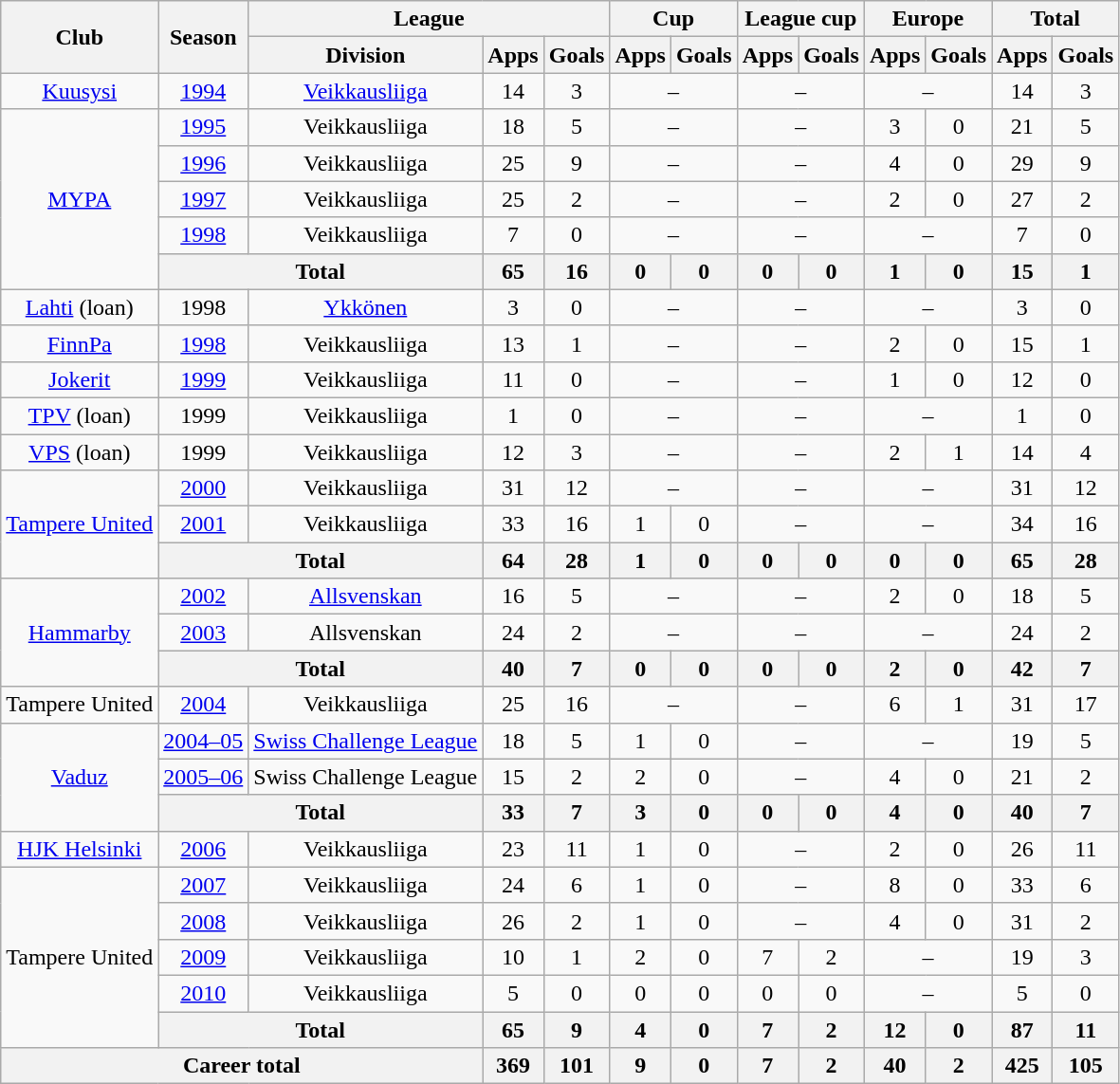<table class="wikitable" style="text-align:center">
<tr>
<th rowspan="2">Club</th>
<th rowspan="2">Season</th>
<th colspan="3">League</th>
<th colspan="2">Cup</th>
<th colspan="2">League cup</th>
<th colspan="2">Europe</th>
<th colspan="2">Total</th>
</tr>
<tr>
<th>Division</th>
<th>Apps</th>
<th>Goals</th>
<th>Apps</th>
<th>Goals</th>
<th>Apps</th>
<th>Goals</th>
<th>Apps</th>
<th>Goals</th>
<th>Apps</th>
<th>Goals</th>
</tr>
<tr>
<td><a href='#'>Kuusysi</a></td>
<td><a href='#'>1994</a></td>
<td><a href='#'>Veikkausliiga</a></td>
<td>14</td>
<td>3</td>
<td colspan=2>–</td>
<td colspan=2>–</td>
<td colspan=2>–</td>
<td>14</td>
<td>3</td>
</tr>
<tr>
<td rowspan=5><a href='#'>MYPA</a></td>
<td><a href='#'>1995</a></td>
<td>Veikkausliiga</td>
<td>18</td>
<td>5</td>
<td colspan=2>–</td>
<td colspan=2>–</td>
<td>3</td>
<td>0</td>
<td>21</td>
<td>5</td>
</tr>
<tr>
<td><a href='#'>1996</a></td>
<td>Veikkausliiga</td>
<td>25</td>
<td>9</td>
<td colspan=2>–</td>
<td colspan=2>–</td>
<td>4</td>
<td>0</td>
<td>29</td>
<td>9</td>
</tr>
<tr>
<td><a href='#'>1997</a></td>
<td>Veikkausliiga</td>
<td>25</td>
<td>2</td>
<td colspan=2>–</td>
<td colspan=2>–</td>
<td>2</td>
<td>0</td>
<td>27</td>
<td>2</td>
</tr>
<tr>
<td><a href='#'>1998</a></td>
<td>Veikkausliiga</td>
<td>7</td>
<td>0</td>
<td colspan=2>–</td>
<td colspan=2>–</td>
<td colspan=2>–</td>
<td>7</td>
<td>0</td>
</tr>
<tr>
<th colspan="2">Total</th>
<th>65</th>
<th>16</th>
<th>0</th>
<th>0</th>
<th>0</th>
<th>0</th>
<th>1</th>
<th>0</th>
<th>15</th>
<th>1</th>
</tr>
<tr>
<td><a href='#'>Lahti</a> (loan)</td>
<td>1998</td>
<td><a href='#'>Ykkönen</a></td>
<td>3</td>
<td>0</td>
<td colspan=2>–</td>
<td colspan=2>–</td>
<td colspan=2>–</td>
<td>3</td>
<td>0</td>
</tr>
<tr>
<td><a href='#'>FinnPa</a></td>
<td><a href='#'>1998</a></td>
<td>Veikkausliiga</td>
<td>13</td>
<td>1</td>
<td colspan=2>–</td>
<td colspan=2>–</td>
<td>2</td>
<td>0</td>
<td>15</td>
<td>1</td>
</tr>
<tr>
<td><a href='#'>Jokerit</a></td>
<td><a href='#'>1999</a></td>
<td>Veikkausliiga</td>
<td>11</td>
<td>0</td>
<td colspan=2>–</td>
<td colspan=2>–</td>
<td>1</td>
<td>0</td>
<td>12</td>
<td>0</td>
</tr>
<tr>
<td><a href='#'>TPV</a> (loan)</td>
<td>1999</td>
<td>Veikkausliiga</td>
<td>1</td>
<td>0</td>
<td colspan=2>–</td>
<td colspan=2>–</td>
<td colspan=2>–</td>
<td>1</td>
<td>0</td>
</tr>
<tr>
<td><a href='#'>VPS</a> (loan)</td>
<td>1999</td>
<td>Veikkausliiga</td>
<td>12</td>
<td>3</td>
<td colspan=2>–</td>
<td colspan=2>–</td>
<td>2</td>
<td>1</td>
<td>14</td>
<td>4</td>
</tr>
<tr>
<td rowspan=3><a href='#'>Tampere United</a></td>
<td><a href='#'>2000</a></td>
<td>Veikkausliiga</td>
<td>31</td>
<td>12</td>
<td colspan=2>–</td>
<td colspan=2>–</td>
<td colspan=2>–</td>
<td>31</td>
<td>12</td>
</tr>
<tr>
<td><a href='#'>2001</a></td>
<td>Veikkausliiga</td>
<td>33</td>
<td>16</td>
<td>1</td>
<td>0</td>
<td colspan=2>–</td>
<td colspan=2>–</td>
<td>34</td>
<td>16</td>
</tr>
<tr>
<th colspan="2">Total</th>
<th>64</th>
<th>28</th>
<th>1</th>
<th>0</th>
<th>0</th>
<th>0</th>
<th>0</th>
<th>0</th>
<th>65</th>
<th>28</th>
</tr>
<tr>
<td rowspan=3><a href='#'>Hammarby</a></td>
<td><a href='#'>2002</a></td>
<td><a href='#'>Allsvenskan</a></td>
<td>16</td>
<td>5</td>
<td colspan=2>–</td>
<td colspan=2>–</td>
<td>2</td>
<td>0</td>
<td>18</td>
<td>5</td>
</tr>
<tr>
<td><a href='#'>2003</a></td>
<td>Allsvenskan</td>
<td>24</td>
<td>2</td>
<td colspan=2>–</td>
<td colspan=2>–</td>
<td colspan=2>–</td>
<td>24</td>
<td>2</td>
</tr>
<tr>
<th colspan="2">Total</th>
<th>40</th>
<th>7</th>
<th>0</th>
<th>0</th>
<th>0</th>
<th>0</th>
<th>2</th>
<th>0</th>
<th>42</th>
<th>7</th>
</tr>
<tr>
<td>Tampere United</td>
<td><a href='#'>2004</a></td>
<td>Veikkausliiga</td>
<td>25</td>
<td>16</td>
<td colspan=2>–</td>
<td colspan=2>–</td>
<td>6</td>
<td>1</td>
<td>31</td>
<td>17</td>
</tr>
<tr>
<td rowspan=3><a href='#'>Vaduz</a></td>
<td><a href='#'>2004–05</a></td>
<td><a href='#'>Swiss Challenge League</a></td>
<td>18</td>
<td>5</td>
<td>1</td>
<td>0</td>
<td colspan=2>–</td>
<td colspan=2>–</td>
<td>19</td>
<td>5</td>
</tr>
<tr>
<td><a href='#'>2005–06</a></td>
<td>Swiss Challenge League</td>
<td>15</td>
<td>2</td>
<td>2</td>
<td>0</td>
<td colspan=2>–</td>
<td>4</td>
<td>0</td>
<td>21</td>
<td>2</td>
</tr>
<tr>
<th colspan="2">Total</th>
<th>33</th>
<th>7</th>
<th>3</th>
<th>0</th>
<th>0</th>
<th>0</th>
<th>4</th>
<th>0</th>
<th>40</th>
<th>7</th>
</tr>
<tr>
<td><a href='#'>HJK Helsinki</a></td>
<td><a href='#'>2006</a></td>
<td>Veikkausliiga</td>
<td>23</td>
<td>11</td>
<td>1</td>
<td>0</td>
<td colspan=2>–</td>
<td>2</td>
<td>0</td>
<td>26</td>
<td>11</td>
</tr>
<tr>
<td rowspan=5>Tampere United</td>
<td><a href='#'>2007</a></td>
<td>Veikkausliiga</td>
<td>24</td>
<td>6</td>
<td>1</td>
<td>0</td>
<td colspan=2>–</td>
<td>8</td>
<td>0</td>
<td>33</td>
<td>6</td>
</tr>
<tr>
<td><a href='#'>2008</a></td>
<td>Veikkausliiga</td>
<td>26</td>
<td>2</td>
<td>1</td>
<td>0</td>
<td colspan=2>–</td>
<td>4</td>
<td>0</td>
<td>31</td>
<td>2</td>
</tr>
<tr>
<td><a href='#'>2009</a></td>
<td>Veikkausliiga</td>
<td>10</td>
<td>1</td>
<td>2</td>
<td>0</td>
<td>7</td>
<td>2</td>
<td colspan=2>–</td>
<td>19</td>
<td>3</td>
</tr>
<tr>
<td><a href='#'>2010</a></td>
<td>Veikkausliiga</td>
<td>5</td>
<td>0</td>
<td>0</td>
<td>0</td>
<td>0</td>
<td>0</td>
<td colspan=2>–</td>
<td>5</td>
<td>0</td>
</tr>
<tr>
<th colspan="2">Total</th>
<th>65</th>
<th>9</th>
<th>4</th>
<th>0</th>
<th>7</th>
<th>2</th>
<th>12</th>
<th>0</th>
<th>87</th>
<th>11</th>
</tr>
<tr>
<th colspan="3">Career total</th>
<th>369</th>
<th>101</th>
<th>9</th>
<th>0</th>
<th>7</th>
<th>2</th>
<th>40</th>
<th>2</th>
<th>425</th>
<th>105</th>
</tr>
</table>
